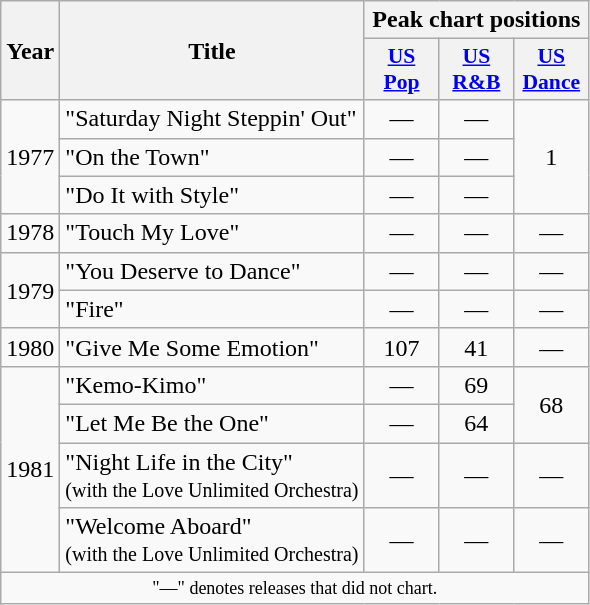<table class="wikitable">
<tr>
<th scope="col" rowspan="2">Year</th>
<th scope="col" rowspan="2">Title</th>
<th scope="col" colspan="3">Peak chart positions</th>
</tr>
<tr>
<th scope="col" style="width:3em;font-size:90%;"><a href='#'>US Pop</a><br></th>
<th scope="col" style="width:3em;font-size:90%;"><a href='#'>US R&B</a><br></th>
<th scope="col" style="width:3em;font-size:90%;"><a href='#'>US Dance</a><br></th>
</tr>
<tr>
<td rowspan="3">1977</td>
<td>"Saturday Night Steppin' Out"</td>
<td align=center>―</td>
<td align=center>―</td>
<td align=center rowspan="3">1</td>
</tr>
<tr>
<td>"On the Town"</td>
<td align=center>―</td>
<td align=center>―</td>
</tr>
<tr>
<td>"Do It with Style"</td>
<td align=center>―</td>
<td align=center>―</td>
</tr>
<tr>
<td rowspan="1">1978</td>
<td>"Touch My Love"</td>
<td align=center>―</td>
<td align=center>―</td>
<td align=center>―</td>
</tr>
<tr>
<td rowspan="2">1979</td>
<td>"You Deserve to Dance"</td>
<td align=center>―</td>
<td align=center>―</td>
<td align=center>―</td>
</tr>
<tr>
<td>"Fire"</td>
<td align=center>―</td>
<td align=center>―</td>
<td align=center>―</td>
</tr>
<tr>
<td rowspan="1">1980</td>
<td>"Give Me Some Emotion"</td>
<td align=center>107</td>
<td align=center>41</td>
<td align=center>―</td>
</tr>
<tr>
<td rowspan="4">1981</td>
<td>"Kemo-Kimo"</td>
<td align=center>―</td>
<td align=center>69</td>
<td align=center rowspan="2">68</td>
</tr>
<tr>
<td>"Let Me Be the One"</td>
<td align=center>―</td>
<td align=center>64</td>
</tr>
<tr>
<td>"Night Life in the City" <br><small>(with the Love Unlimited Orchestra)</small></td>
<td align=center>―</td>
<td align=center>―</td>
<td align=center>―</td>
</tr>
<tr>
<td>"Welcome Aboard" <br><small>(with the Love Unlimited Orchestra)</small></td>
<td align=center>―</td>
<td align=center>―</td>
<td align=center>―</td>
</tr>
<tr>
<td colspan="7" style="text-align:center; font-size:9pt;">"—" denotes releases that did not chart.</td>
</tr>
</table>
